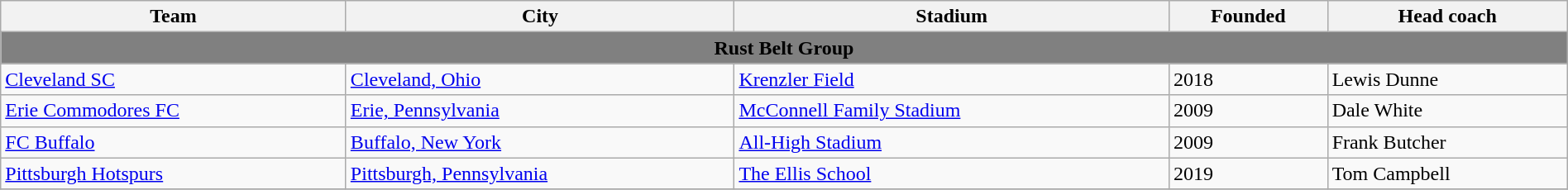<table class="wikitable" style="text-align:left; width:100%">
<tr>
<th>Team</th>
<th>City</th>
<th>Stadium</th>
<th>Founded</th>
<th>Head coach</th>
</tr>
<tr>
<th style="text-align:center; background:gray;" colspan="5"><span><strong>Rust Belt Group</strong></span></th>
</tr>
<tr>
<td><a href='#'>Cleveland SC</a></td>
<td><a href='#'>Cleveland, Ohio</a></td>
<td><a href='#'>Krenzler Field</a></td>
<td>2018</td>
<td> Lewis Dunne</td>
</tr>
<tr>
<td><a href='#'>Erie Commodores FC</a></td>
<td><a href='#'>Erie, Pennsylvania</a></td>
<td><a href='#'>McConnell Family Stadium</a></td>
<td>2009</td>
<td> Dale White</td>
</tr>
<tr>
<td><a href='#'>FC Buffalo</a></td>
<td><a href='#'>Buffalo, New York</a></td>
<td><a href='#'>All-High Stadium</a></td>
<td>2009</td>
<td> Frank Butcher</td>
</tr>
<tr>
<td><a href='#'>Pittsburgh Hotspurs</a></td>
<td><a href='#'>Pittsburgh, Pennsylvania</a></td>
<td><a href='#'>The Ellis School</a></td>
<td>2019</td>
<td> Tom Campbell</td>
</tr>
<tr>
</tr>
</table>
